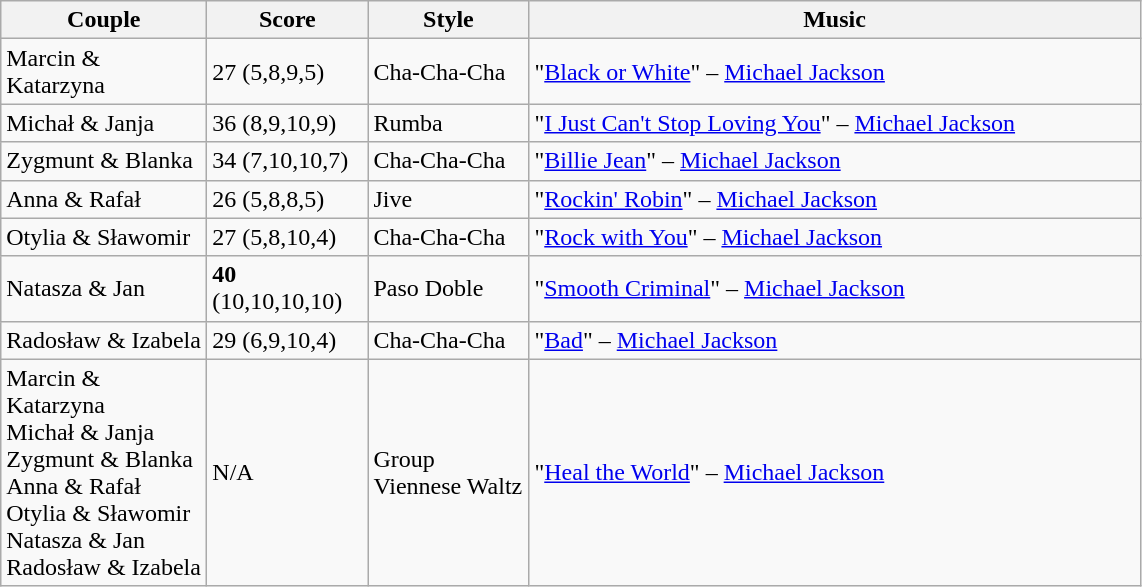<table class="wikitable">
<tr>
<th style="width:130px;">Couple</th>
<th style="width:100px;">Score</th>
<th style="width:100px;">Style</th>
<th style="width:400px;">Music</th>
</tr>
<tr>
<td>Marcin & Katarzyna</td>
<td>27 (5,8,9,5)</td>
<td>Cha-Cha-Cha</td>
<td>"<a href='#'>Black or White</a>" – <a href='#'>Michael Jackson</a></td>
</tr>
<tr>
<td>Michał & Janja</td>
<td>36 (8,9,10,9)</td>
<td>Rumba</td>
<td>"<a href='#'>I Just Can't Stop Loving You</a>" – <a href='#'>Michael Jackson</a></td>
</tr>
<tr>
<td>Zygmunt & Blanka</td>
<td>34 (7,10,10,7)</td>
<td>Cha-Cha-Cha</td>
<td>"<a href='#'>Billie Jean</a>" – <a href='#'>Michael Jackson</a></td>
</tr>
<tr>
<td>Anna & Rafał</td>
<td>26 (5,8,8,5)</td>
<td>Jive</td>
<td>"<a href='#'>Rockin' Robin</a>" – <a href='#'>Michael Jackson</a></td>
</tr>
<tr>
<td>Otylia & Sławomir</td>
<td>27 (5,8,10,4)</td>
<td>Cha-Cha-Cha</td>
<td>"<a href='#'>Rock with You</a>" – <a href='#'>Michael Jackson</a></td>
</tr>
<tr>
<td>Natasza & Jan</td>
<td><strong>40</strong> (10,10,10,10)</td>
<td>Paso Doble</td>
<td>"<a href='#'>Smooth Criminal</a>" – <a href='#'>Michael Jackson</a></td>
</tr>
<tr>
<td>Radosław & Izabela</td>
<td>29 (6,9,10,4)</td>
<td>Cha-Cha-Cha</td>
<td>"<a href='#'>Bad</a>" – <a href='#'>Michael Jackson</a></td>
</tr>
<tr>
<td>Marcin & Katarzyna<br>Michał & Janja<br>Zygmunt & Blanka<br>Anna & Rafał<br>Otylia & Sławomir<br>Natasza & Jan<br>Radosław & Izabela</td>
<td>N/A</td>
<td>Group Viennese Waltz</td>
<td>"<a href='#'>Heal the World</a>" – <a href='#'>Michael Jackson</a></td>
</tr>
</table>
